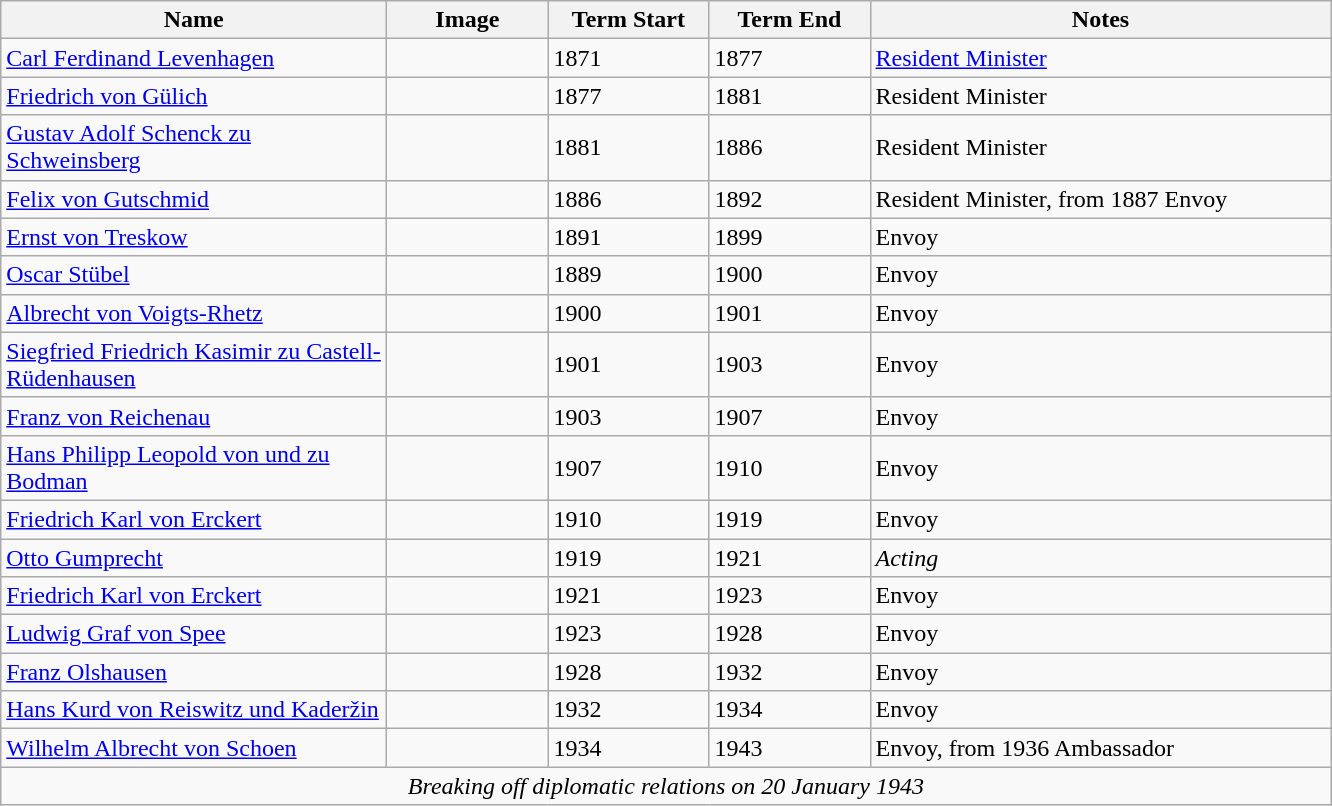<table class="wikitable">
<tr class="hintergrundfarbe5">
<th width="250">Name</th>
<th width="100">Image</th>
<th width="100">Term Start</th>
<th width="100">Term End</th>
<th width="300">Notes</th>
</tr>
<tr>
<td><a href='#'>Carl Ferdinand Levenhagen</a></td>
<td></td>
<td>1871</td>
<td>1877</td>
<td><a href='#'>Resident Minister</a></td>
</tr>
<tr>
<td><a href='#'>Friedrich von Gülich</a></td>
<td></td>
<td>1877</td>
<td>1881</td>
<td>Resident Minister</td>
</tr>
<tr>
<td><a href='#'>Gustav Adolf Schenck zu Schweinsberg</a></td>
<td></td>
<td>1881</td>
<td>1886</td>
<td>Resident Minister</td>
</tr>
<tr>
<td><a href='#'>Felix von Gutschmid</a></td>
<td></td>
<td>1886</td>
<td>1892</td>
<td>Resident Minister, from 1887 Envoy</td>
</tr>
<tr>
<td><a href='#'>Ernst von Treskow</a></td>
<td></td>
<td>1891</td>
<td>1899</td>
<td>Envoy</td>
</tr>
<tr>
<td><a href='#'>Oscar Stübel</a></td>
<td></td>
<td>1889</td>
<td>1900</td>
<td>Envoy</td>
</tr>
<tr>
<td><a href='#'>Albrecht von Voigts-Rhetz</a></td>
<td></td>
<td>1900</td>
<td>1901</td>
<td>Envoy</td>
</tr>
<tr>
<td><a href='#'>Siegfried Friedrich Kasimir zu Castell-Rüdenhausen</a></td>
<td></td>
<td>1901</td>
<td>1903</td>
<td>Envoy</td>
</tr>
<tr>
<td><a href='#'>Franz von Reichenau</a></td>
<td></td>
<td>1903</td>
<td>1907</td>
<td>Envoy</td>
</tr>
<tr>
<td><a href='#'>Hans Philipp Leopold von und zu Bodman</a></td>
<td></td>
<td>1907</td>
<td>1910</td>
<td>Envoy</td>
</tr>
<tr>
<td><a href='#'>Friedrich Karl von Erckert</a></td>
<td></td>
<td>1910</td>
<td>1919</td>
<td>Envoy</td>
</tr>
<tr>
<td><a href='#'>Otto Gumprecht</a></td>
<td></td>
<td>1919</td>
<td>1921</td>
<td><em>Acting</em></td>
</tr>
<tr>
<td><a href='#'>Friedrich Karl von Erckert</a></td>
<td></td>
<td>1921</td>
<td>1923</td>
<td>Envoy</td>
</tr>
<tr>
<td><a href='#'>Ludwig Graf von Spee</a></td>
<td></td>
<td>1923</td>
<td>1928</td>
<td>Envoy</td>
</tr>
<tr>
<td><a href='#'>Franz Olshausen</a></td>
<td></td>
<td>1928</td>
<td>1932</td>
<td>Envoy</td>
</tr>
<tr>
<td><a href='#'>Hans Kurd von Reiswitz und Kaderžin</a></td>
<td></td>
<td>1932</td>
<td>1934</td>
<td>Envoy</td>
</tr>
<tr>
<td><a href='#'>Wilhelm Albrecht von Schoen</a></td>
<td></td>
<td>1934</td>
<td>1943</td>
<td>Envoy, from 1936 Ambassador</td>
</tr>
<tr>
<td colspan="5" style="text-align:center"><em>Breaking off diplomatic relations on 20 January 1943</em></td>
</tr>
</table>
